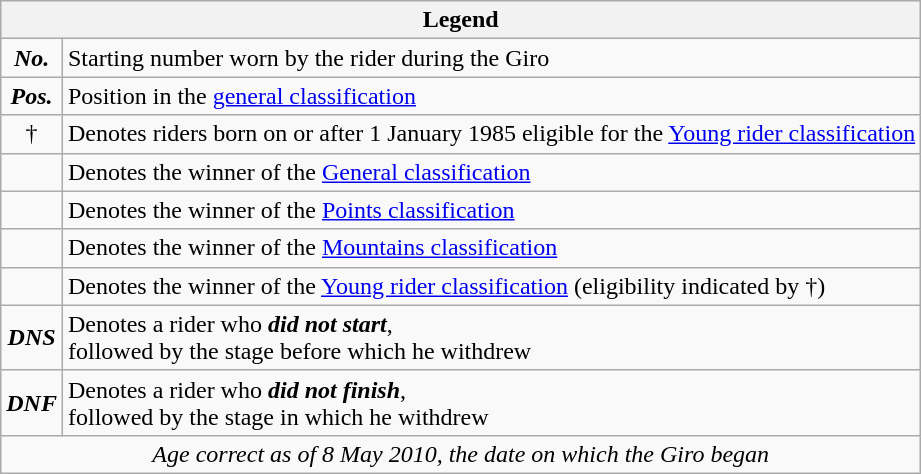<table class="wikitable">
<tr>
<th colspan=2>Legend</th>
</tr>
<tr>
<td align=center><strong><em>No.</em></strong></td>
<td>Starting number worn by the rider during the Giro</td>
</tr>
<tr>
<td align=center><strong><em>Pos.</em></strong></td>
<td>Position in the <a href='#'>general classification</a></td>
</tr>
<tr>
<td align=center>†</td>
<td>Denotes riders born on or after 1 January 1985 eligible for the <a href='#'>Young rider classification</a></td>
</tr>
<tr>
<td align=center>    </td>
<td>Denotes the winner of the <a href='#'>General classification</a></td>
</tr>
<tr>
<td align=center>    </td>
<td>Denotes the winner of the <a href='#'>Points classification</a></td>
</tr>
<tr>
<td align=center>    </td>
<td>Denotes the winner of the <a href='#'>Mountains classification</a></td>
</tr>
<tr>
<td align=center>    </td>
<td>Denotes the winner of the <a href='#'>Young rider classification</a> (eligibility indicated by †)</td>
</tr>
<tr>
<td align=center><strong><em>DNS</em></strong></td>
<td>Denotes a rider who <strong><em>did not start</em></strong>,<br>followed by the stage before which he withdrew</td>
</tr>
<tr>
<td align=center><strong><em>DNF</em></strong></td>
<td>Denotes a rider who <strong><em>did not finish</em></strong>,<br>followed by the stage in which he withdrew</td>
</tr>
<tr>
<td align=center colspan=2><em>Age correct as of 8 May 2010, the date on which the Giro began</em></td>
</tr>
</table>
